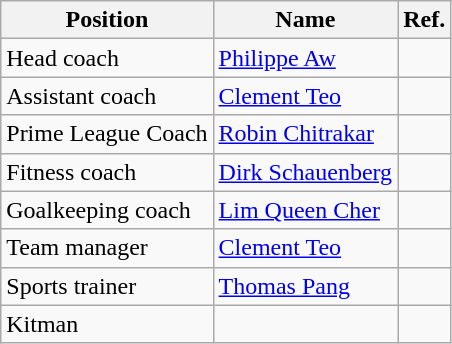<table class="wikitable">
<tr>
<th>Position</th>
<th>Name</th>
<th>Ref.</th>
</tr>
<tr>
<td>Head coach</td>
<td> <a href='#'>Philippe Aw</a></td>
<td></td>
</tr>
<tr>
<td>Assistant coach</td>
<td> <a href='#'>Clement Teo</a></td>
<td></td>
</tr>
<tr>
<td>Prime League Coach</td>
<td> <a href='#'>Robin Chitrakar</a></td>
<td></td>
</tr>
<tr>
<td>Fitness coach</td>
<td> <a href='#'>Dirk Schauenberg</a></td>
<td></td>
</tr>
<tr>
<td>Goalkeeping coach</td>
<td> <a href='#'>Lim Queen Cher</a></td>
<td></td>
</tr>
<tr>
<td>Team manager</td>
<td> <a href='#'>Clement Teo</a></td>
<td></td>
</tr>
<tr>
<td>Sports trainer</td>
<td> <a href='#'>Thomas Pang</a></td>
<td></td>
</tr>
<tr>
<td>Kitman</td>
<td></td>
<td></td>
</tr>
</table>
